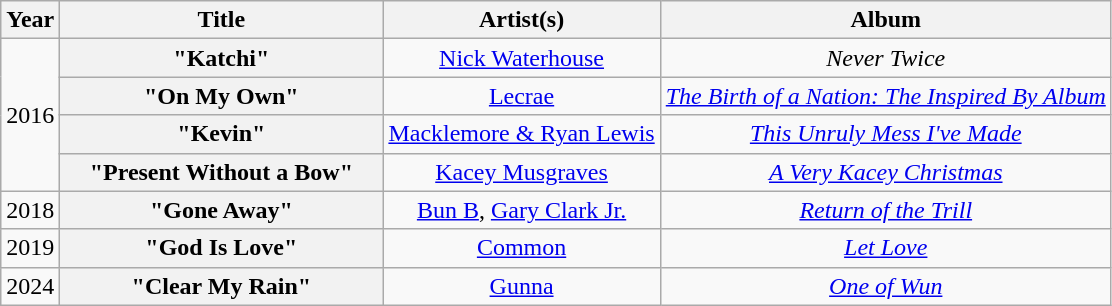<table class="wikitable plainrowheaders" style="text-align:center;">
<tr>
<th scope="col" style="width:1em;">Year</th>
<th scope="col" style="width:13em;">Title</th>
<th scope="col">Artist(s)</th>
<th scope="col">Album</th>
</tr>
<tr>
<td rowspan="4">2016</td>
<th scope="row">"Katchi"</th>
<td><a href='#'>Nick Waterhouse</a></td>
<td><em>Never Twice</em></td>
</tr>
<tr>
<th scope="row">"On My Own"</th>
<td><a href='#'>Lecrae</a></td>
<td><em><a href='#'>The Birth of a Nation: The Inspired By Album</a></em></td>
</tr>
<tr>
<th scope="row">"Kevin"</th>
<td><a href='#'>Macklemore & Ryan Lewis</a></td>
<td><em><a href='#'>This Unruly Mess I've Made</a></em></td>
</tr>
<tr>
<th scope="row">"Present Without a Bow"</th>
<td><a href='#'>Kacey Musgraves</a></td>
<td><em><a href='#'>A Very Kacey Christmas</a></em></td>
</tr>
<tr>
<td>2018</td>
<th scope="row">"Gone Away"</th>
<td><a href='#'>Bun B</a>, <a href='#'>Gary Clark Jr.</a></td>
<td><em><a href='#'>Return of the Trill</a></em></td>
</tr>
<tr>
<td>2019</td>
<th scope="row">"God Is Love"</th>
<td><a href='#'>Common</a></td>
<td><em><a href='#'>Let Love</a></em></td>
</tr>
<tr>
<td>2024</td>
<th scope="row">"Clear My Rain"</th>
<td><a href='#'>Gunna</a></td>
<td><em><a href='#'>One of Wun</a></em></td>
</tr>
</table>
